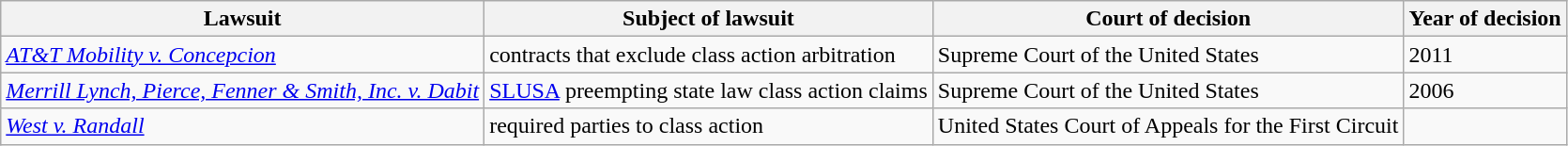<table class="wikitable sortable">
<tr>
<th>Lawsuit</th>
<th>Subject of lawsuit</th>
<th>Court of decision</th>
<th>Year of decision</th>
</tr>
<tr>
<td><em><a href='#'>AT&T Mobility v. Concepcion</a></em></td>
<td>contracts that exclude class action arbitration</td>
<td>Supreme Court of the United States</td>
<td>2011</td>
</tr>
<tr>
<td><em><a href='#'>Merrill Lynch, Pierce, Fenner & Smith, Inc. v. Dabit</a></em></td>
<td><a href='#'>SLUSA</a> preempting state law class action claims</td>
<td>Supreme Court of the United States</td>
<td>2006</td>
</tr>
<tr>
<td><em><a href='#'>West v. Randall</a></em></td>
<td>required parties to class action</td>
<td>United States Court of Appeals for the First Circuit</td>
<td></td>
</tr>
</table>
